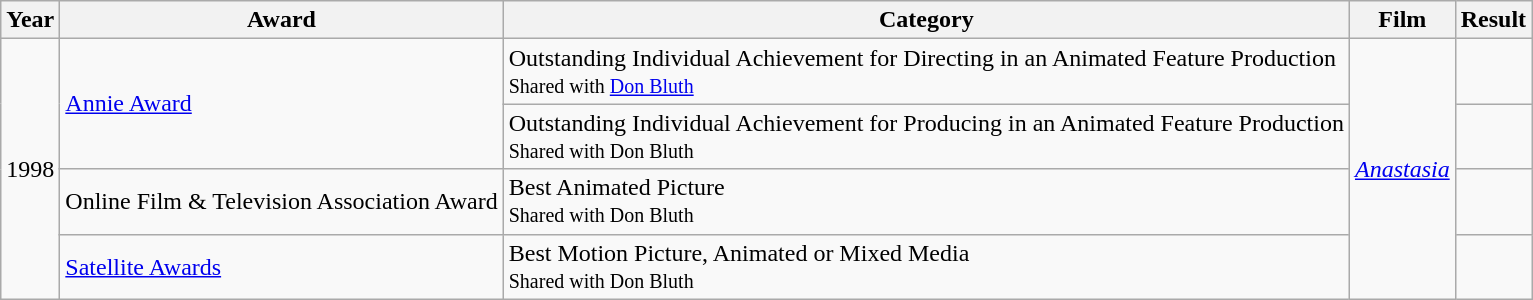<table class="wikitable">
<tr>
<th>Year</th>
<th>Award</th>
<th>Category</th>
<th>Film</th>
<th>Result</th>
</tr>
<tr>
<td rowspan=4>1998</td>
<td rowspan=2><a href='#'>Annie Award</a></td>
<td>Outstanding Individual Achievement for Directing in an Animated Feature Production<br><small>Shared with <a href='#'>Don Bluth</a></small></td>
<td rowspan=4><em><a href='#'>Anastasia</a></em></td>
<td></td>
</tr>
<tr>
<td>Outstanding Individual Achievement for Producing in an Animated Feature Production<br><small>Shared with Don Bluth</small></td>
<td></td>
</tr>
<tr>
<td>Online Film & Television Association Award</td>
<td>Best Animated Picture<br><small>Shared with Don Bluth</small></td>
<td></td>
</tr>
<tr>
<td><a href='#'>Satellite Awards</a></td>
<td>Best Motion Picture, Animated or Mixed Media<br><small>Shared with Don Bluth</small></td>
<td></td>
</tr>
</table>
